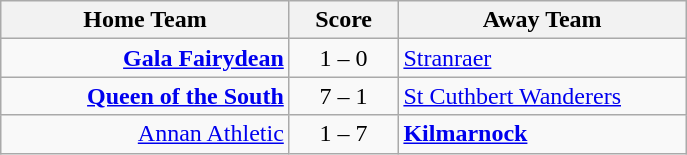<table class="wikitable" style="border-collapse: collapse;">
<tr>
<th align="right" width="185">Home Team</th>
<th align="center" width="65"> Score </th>
<th align="left" width="185">Away Team</th>
</tr>
<tr>
<td style="text-align: right;"><strong><a href='#'>Gala Fairydean</a></strong></td>
<td style="text-align: center;">1 – 0</td>
<td style="text-align: left;"><a href='#'>Stranraer</a></td>
</tr>
<tr>
<td style="text-align: right;"><strong><a href='#'>Queen of the South</a></strong></td>
<td style="text-align: center;">7 – 1</td>
<td style="text-align: left;"><a href='#'>St Cuthbert Wanderers</a></td>
</tr>
<tr>
<td style="text-align: right;"><a href='#'>Annan Athletic</a></td>
<td style="text-align: center;">1 – 7</td>
<td style="text-align: left;"><strong><a href='#'>Kilmarnock</a></strong></td>
</tr>
</table>
